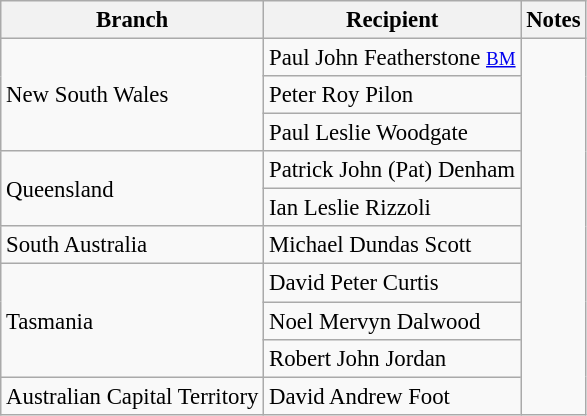<table class="wikitable" style="font-size:95%;">
<tr>
<th>Branch</th>
<th>Recipient</th>
<th>Notes</th>
</tr>
<tr>
<td rowspan=3>New South Wales</td>
<td>Paul John Featherstone <small><a href='#'>BM</a></small></td>
<td rowspan=20></td>
</tr>
<tr>
<td>Peter Roy Pilon</td>
</tr>
<tr>
<td>Paul Leslie Woodgate</td>
</tr>
<tr>
<td rowspan=2>Queensland</td>
<td>Patrick John (Pat) Denham</td>
</tr>
<tr>
<td>Ian Leslie Rizzoli</td>
</tr>
<tr>
<td>South Australia</td>
<td>Michael Dundas Scott</td>
</tr>
<tr>
<td rowspan=3>Tasmania</td>
<td>David Peter Curtis</td>
</tr>
<tr>
<td>Noel Mervyn Dalwood</td>
</tr>
<tr>
<td>Robert John Jordan</td>
</tr>
<tr>
<td>Australian Capital Territory</td>
<td>David Andrew Foot</td>
</tr>
</table>
